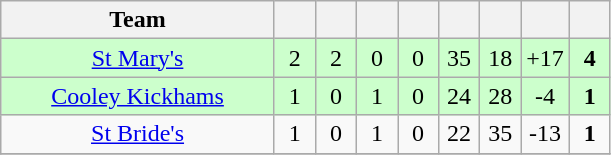<table class="wikitable" style="text-align:center">
<tr>
<th style="width:175px;">Team</th>
<th width="20"></th>
<th width="20"></th>
<th width="20"></th>
<th width="20"></th>
<th width="20"></th>
<th width="20"></th>
<th width="20"></th>
<th width="20"></th>
</tr>
<tr style="background:#cfc;">
<td><a href='#'>St Mary's</a></td>
<td>2</td>
<td>2</td>
<td>0</td>
<td>0</td>
<td>35</td>
<td>18</td>
<td>+17</td>
<td><strong>4</strong></td>
</tr>
<tr style="background:#cfc;">
<td><a href='#'>Cooley Kickhams</a></td>
<td>1</td>
<td>0</td>
<td>1</td>
<td>0</td>
<td>24</td>
<td>28</td>
<td>-4</td>
<td><strong>1</strong></td>
</tr>
<tr>
<td><a href='#'>St Bride's</a></td>
<td>1</td>
<td>0</td>
<td>1</td>
<td>0</td>
<td>22</td>
<td>35</td>
<td>-13</td>
<td><strong>1</strong></td>
</tr>
<tr>
</tr>
</table>
